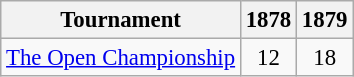<table class="wikitable" style="font-size:95%;text-align:center;">
<tr>
<th>Tournament</th>
<th>1878</th>
<th>1879</th>
</tr>
<tr>
<td align="left"><a href='#'>The Open Championship</a></td>
<td>12</td>
<td>18</td>
</tr>
</table>
